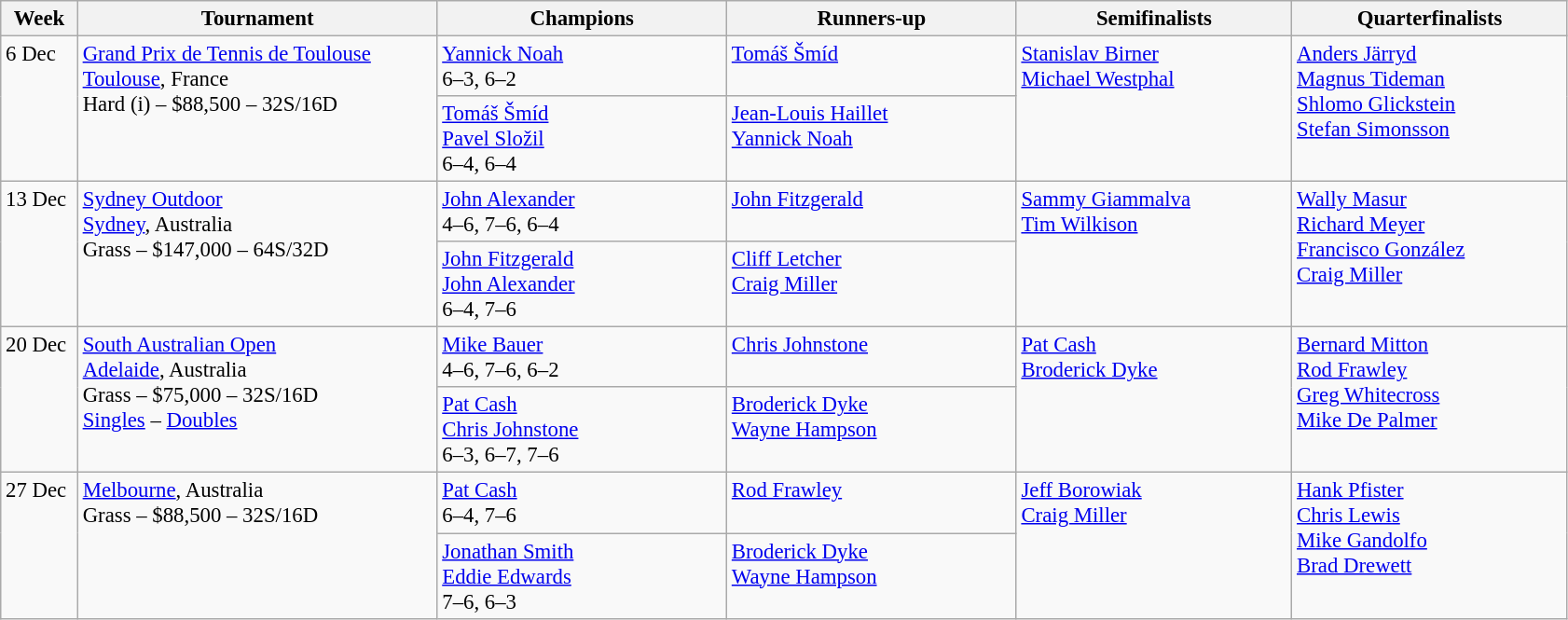<table class=wikitable style=font-size:95%>
<tr>
<th style="width:48px;">Week</th>
<th style="width:250px;">Tournament</th>
<th style="width:200px;">Champions</th>
<th style="width:200px;">Runners-up</th>
<th style="width:190px;">Semifinalists</th>
<th style="width:190px;">Quarterfinalists</th>
</tr>
<tr valign=top>
<td rowspan=2>6 Dec</td>
<td rowspan=2><a href='#'>Grand Prix de Tennis de Toulouse</a> <br> <a href='#'>Toulouse</a>, France <br> Hard (i) – $88,500 – 32S/16D</td>
<td> <a href='#'>Yannick Noah</a> <br> 6–3, 6–2</td>
<td> <a href='#'>Tomáš Šmíd</a></td>
<td rowspan=2> <a href='#'>Stanislav Birner</a> <br>  <a href='#'>Michael Westphal</a></td>
<td rowspan=2> <a href='#'>Anders Järryd</a> <br>  <a href='#'>Magnus Tideman</a> <br>  <a href='#'>Shlomo Glickstein</a> <br>  <a href='#'>Stefan Simonsson</a></td>
</tr>
<tr valign=top>
<td> <a href='#'>Tomáš Šmíd</a> <br>  <a href='#'>Pavel Složil</a> <br> 6–4, 6–4</td>
<td> <a href='#'>Jean-Louis Haillet</a> <br>  <a href='#'>Yannick Noah</a></td>
</tr>
<tr valign=top>
<td rowspan=2>13 Dec</td>
<td rowspan=2><a href='#'>Sydney Outdoor</a> <br> <a href='#'>Sydney</a>, Australia <br> Grass – $147,000 – 64S/32D</td>
<td> <a href='#'>John Alexander</a> <br> 4–6, 7–6, 6–4</td>
<td> <a href='#'>John Fitzgerald</a></td>
<td rowspan=2> <a href='#'>Sammy Giammalva</a> <br>  <a href='#'>Tim Wilkison</a></td>
<td rowspan=2> <a href='#'>Wally Masur</a> <br>  <a href='#'>Richard Meyer</a> <br>  <a href='#'>Francisco González</a> <br>  <a href='#'>Craig Miller</a></td>
</tr>
<tr valign=top>
<td> <a href='#'>John Fitzgerald</a> <br>  <a href='#'>John Alexander</a> <br> 6–4, 7–6</td>
<td> <a href='#'>Cliff Letcher</a> <br>  <a href='#'>Craig Miller</a></td>
</tr>
<tr valign=top>
<td rowspan=2>20 Dec</td>
<td rowspan=2><a href='#'>South Australian Open</a> <br> <a href='#'>Adelaide</a>, Australia <br> Grass – $75,000 – 32S/16D <br> <a href='#'>Singles</a> – <a href='#'>Doubles</a></td>
<td> <a href='#'>Mike Bauer</a> <br> 4–6, 7–6, 6–2</td>
<td> <a href='#'>Chris Johnstone</a></td>
<td rowspan=2> <a href='#'>Pat Cash</a> <br>  <a href='#'>Broderick Dyke</a></td>
<td rowspan=2> <a href='#'>Bernard Mitton</a> <br>  <a href='#'>Rod Frawley</a> <br>  <a href='#'>Greg Whitecross</a> <br>  <a href='#'>Mike De Palmer</a></td>
</tr>
<tr valign=top>
<td> <a href='#'>Pat Cash</a> <br>  <a href='#'>Chris Johnstone</a> <br> 6–3, 6–7, 7–6</td>
<td> <a href='#'>Broderick Dyke</a> <br>  <a href='#'>Wayne Hampson</a></td>
</tr>
<tr valign=top>
<td rowspan=2>27 Dec</td>
<td rowspan=2><a href='#'>Melbourne</a>, Australia <br> Grass – $88,500 – 32S/16D</td>
<td> <a href='#'>Pat Cash</a> <br> 6–4, 7–6</td>
<td> <a href='#'>Rod Frawley</a></td>
<td rowspan=2> <a href='#'>Jeff Borowiak</a> <br>  <a href='#'>Craig Miller</a></td>
<td rowspan=2> <a href='#'>Hank Pfister</a> <br>  <a href='#'>Chris Lewis</a> <br>  <a href='#'>Mike Gandolfo</a> <br>  <a href='#'>Brad Drewett</a></td>
</tr>
<tr valign=top>
<td> <a href='#'>Jonathan Smith</a> <br>  <a href='#'>Eddie Edwards</a> <br> 7–6, 6–3</td>
<td> <a href='#'>Broderick Dyke</a> <br>  <a href='#'>Wayne Hampson</a></td>
</tr>
</table>
